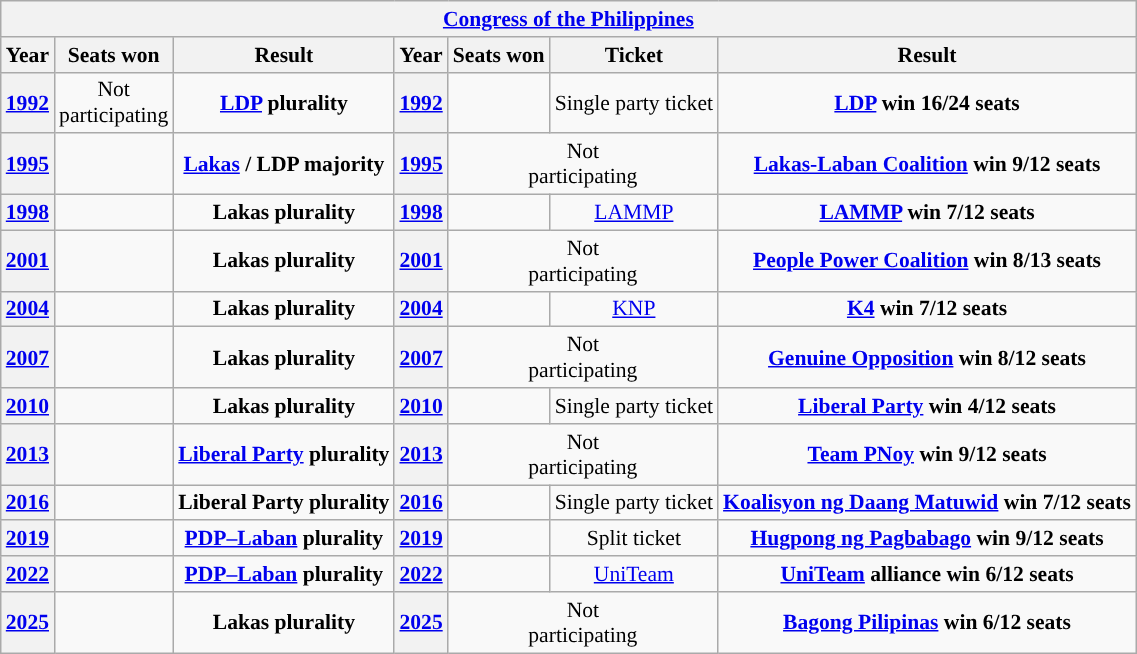<table class="wikitable" style="text-align:center; font-size:90%">
<tr>
<th colspan=7><a href='#'>Congress of the Philippines</a></th>
</tr>
<tr>
<th>Year</th>
<th>Seats won</th>
<th>Result</th>
<th>Year</th>
<th>Seats won</th>
<th>Ticket</th>
<th>Result</th>
</tr>
<tr>
<th><a href='#'>1992</a></th>
<td>Not<br>participating</td>
<td><strong><a href='#'>LDP</a> plurality</strong></td>
<th><a href='#'>1992</a></th>
<td></td>
<td>Single party ticket</td>
<td><strong><a href='#'>LDP</a> win 16/24 seats</strong></td>
</tr>
<tr>
<th><a href='#'>1995</a></th>
<td></td>
<td><strong><a href='#'>Lakas</a> / LDP majority</strong></td>
<th><a href='#'>1995</a></th>
<td colspan=2>Not<br>participating</td>
<td><strong><a href='#'>Lakas-Laban Coalition</a> win 9/12 seats</strong></td>
</tr>
<tr>
<th><a href='#'>1998</a></th>
<td></td>
<td><strong>Lakas plurality</strong></td>
<th><a href='#'>1998</a></th>
<td></td>
<td style="background:"><a href='#'>LAMMP</a></td>
<td style="background:"><strong><a href='#'>LAMMP</a> win 7/12 seats</strong></td>
</tr>
<tr>
<th><a href='#'>2001</a></th>
<td></td>
<td><strong>Lakas plurality</strong></td>
<th><a href='#'>2001</a></th>
<td colspan=2>Not<br>participating</td>
<td><strong><a href='#'>People Power Coalition</a> win 8/13 seats</strong></td>
</tr>
<tr>
<th><a href='#'>2004</a></th>
<td></td>
<td><strong>Lakas plurality</strong></td>
<th><a href='#'>2004</a></th>
<td></td>
<td><a href='#'>KNP</a></td>
<td><strong><a href='#'>K4</a> win 7/12 seats</strong></td>
</tr>
<tr>
<th><a href='#'>2007</a></th>
<td></td>
<td><strong>Lakas plurality</strong></td>
<th><a href='#'>2007</a></th>
<td colspan=2>Not<br>participating</td>
<td><strong><a href='#'>Genuine Opposition</a> win 8/12 seats</strong></td>
</tr>
<tr>
<th><a href='#'>2010</a></th>
<td></td>
<td><strong>Lakas plurality</strong></td>
<th><a href='#'>2010</a></th>
<td></td>
<td>Single party ticket</td>
<td><strong><a href='#'>Liberal Party</a> win 4/12 seats</strong></td>
</tr>
<tr>
<th><a href='#'>2013</a></th>
<td></td>
<td><strong><a href='#'>Liberal Party</a> plurality</strong></td>
<th><a href='#'>2013</a></th>
<td colspan=2>Not<br>participating</td>
<td><strong><a href='#'>Team PNoy</a> win 9/12 seats</strong></td>
</tr>
<tr>
<th><a href='#'>2016</a></th>
<td></td>
<td><strong>Liberal Party plurality</strong></td>
<th><a href='#'>2016</a></th>
<td></td>
<td>Single party ticket</td>
<td><strong><a href='#'>Koalisyon ng Daang Matuwid</a> win 7/12 seats</strong></td>
</tr>
<tr>
<th><a href='#'>2019</a></th>
<td></td>
<td><strong><a href='#'>PDP–Laban</a> plurality</strong></td>
<th><a href='#'>2019</a></th>
<td></td>
<td style="background:">Split ticket</td>
<td style="background:"><strong><a href='#'>Hugpong ng Pagbabago</a> win 9/12 seats</strong></td>
</tr>
<tr>
<th><a href='#'>2022</a></th>
<td></td>
<td><strong><a href='#'>PDP–Laban</a> plurality</strong></td>
<th><a href='#'>2022</a></th>
<td></td>
<td style="background:"><a href='#'>UniTeam</a></td>
<td style="background:"><strong><a href='#'>UniTeam</a> alliance win 6/12 seats</strong></td>
</tr>
<tr>
<th><a href='#'>2025</a></th>
<td></td>
<td><strong>Lakas plurality</strong></td>
<th><a href='#'>2025</a></th>
<td colspan=2>Not<br>participating</td>
<td><strong><a href='#'>Bagong Pilipinas</a> win 6/12 seats</strong></td>
</tr>
</table>
